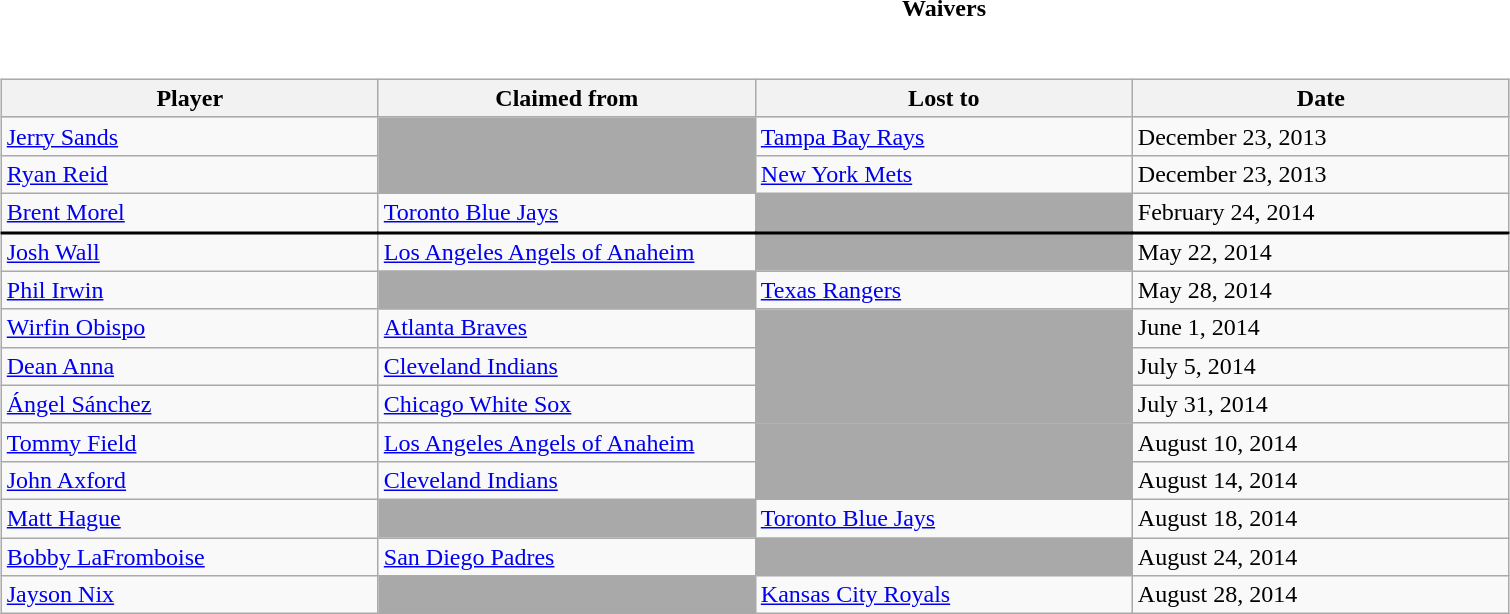<table class="toccolours collapsible collapsed" style="width:100%; background:inherit">
<tr>
<th>Waivers</th>
</tr>
<tr>
<td><br><table class="wikitable" style="width:80%;">
<tr style="text-align:center; background:#ddd;">
<th style="width:25%;">Player</th>
<th style="width:25%;">Claimed from</th>
<th style="width:25%;">Lost to</th>
<th style="width:25%;">Date</th>
</tr>
<tr>
<td><a href='#'>Jerry Sands</a></td>
<td style="background:darkgray;"></td>
<td><a href='#'>Tampa Bay Rays</a></td>
<td>December 23, 2013</td>
</tr>
<tr>
<td><a href='#'>Ryan Reid</a></td>
<td style="background:darkgray;"></td>
<td><a href='#'>New York Mets</a></td>
<td>December 23, 2013</td>
</tr>
<tr style="border-bottom:2px solid #000000;">
<td><a href='#'>Brent Morel</a></td>
<td><a href='#'>Toronto Blue Jays</a></td>
<td style="background:darkgray;"></td>
<td>February 24, 2014</td>
</tr>
<tr>
<td><a href='#'>Josh Wall</a></td>
<td><a href='#'>Los Angeles Angels of Anaheim</a></td>
<td style="background:darkgray;"></td>
<td>May 22, 2014</td>
</tr>
<tr>
<td><a href='#'>Phil Irwin</a></td>
<td style="background:darkgray;"></td>
<td><a href='#'>Texas Rangers</a></td>
<td>May 28, 2014</td>
</tr>
<tr>
<td><a href='#'>Wirfin Obispo</a></td>
<td><a href='#'>Atlanta Braves</a></td>
<td style="background:darkgray;"></td>
<td>June 1, 2014</td>
</tr>
<tr>
<td><a href='#'>Dean Anna</a></td>
<td><a href='#'>Cleveland Indians</a></td>
<td style="background:darkgray;"></td>
<td>July 5, 2014</td>
</tr>
<tr>
<td><a href='#'>Ángel Sánchez</a></td>
<td><a href='#'>Chicago White Sox</a></td>
<td style="background:darkgray;"></td>
<td>July 31, 2014</td>
</tr>
<tr>
<td><a href='#'>Tommy Field</a></td>
<td><a href='#'>Los Angeles Angels of Anaheim</a></td>
<td style="background:darkgray;"></td>
<td>August 10, 2014</td>
</tr>
<tr>
<td><a href='#'>John Axford</a></td>
<td><a href='#'>Cleveland Indians</a></td>
<td style="background:darkgray;"></td>
<td>August 14, 2014</td>
</tr>
<tr>
<td><a href='#'>Matt Hague</a></td>
<td style="background:darkgray;"></td>
<td><a href='#'>Toronto Blue Jays</a></td>
<td>August 18, 2014</td>
</tr>
<tr>
<td><a href='#'>Bobby LaFromboise</a></td>
<td><a href='#'>San Diego Padres</a></td>
<td style="background:darkgray;"></td>
<td>August 24, 2014</td>
</tr>
<tr>
<td><a href='#'>Jayson Nix</a></td>
<td style="background:darkgray;"></td>
<td><a href='#'>Kansas City Royals</a></td>
<td>August 28, 2014</td>
</tr>
</table>
</td>
</tr>
</table>
